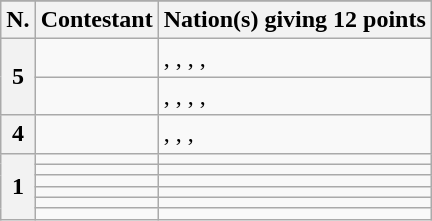<table class="wikitable plainrowheaders">
<tr>
</tr>
<tr>
<th scope="col">N.</th>
<th scope="col">Contestant</th>
<th scope="col">Nation(s) giving 12 points</th>
</tr>
<tr>
<th scope="row" rowspan="2">5</th>
<td></td>
<td>, , , , </td>
</tr>
<tr>
<td></td>
<td>, , , , </td>
</tr>
<tr>
<th scope="row">4</th>
<td></td>
<td><strong></strong>, , , <strong></strong></td>
</tr>
<tr>
<th scope="row" rowspan="6">1</th>
<td></td>
<td></td>
</tr>
<tr>
<td></td>
<td><strong></strong></td>
</tr>
<tr>
<td></td>
<td></td>
</tr>
<tr>
<td></td>
<td></td>
</tr>
<tr>
<td></td>
<td></td>
</tr>
<tr>
<td></td>
<td></td>
</tr>
</table>
